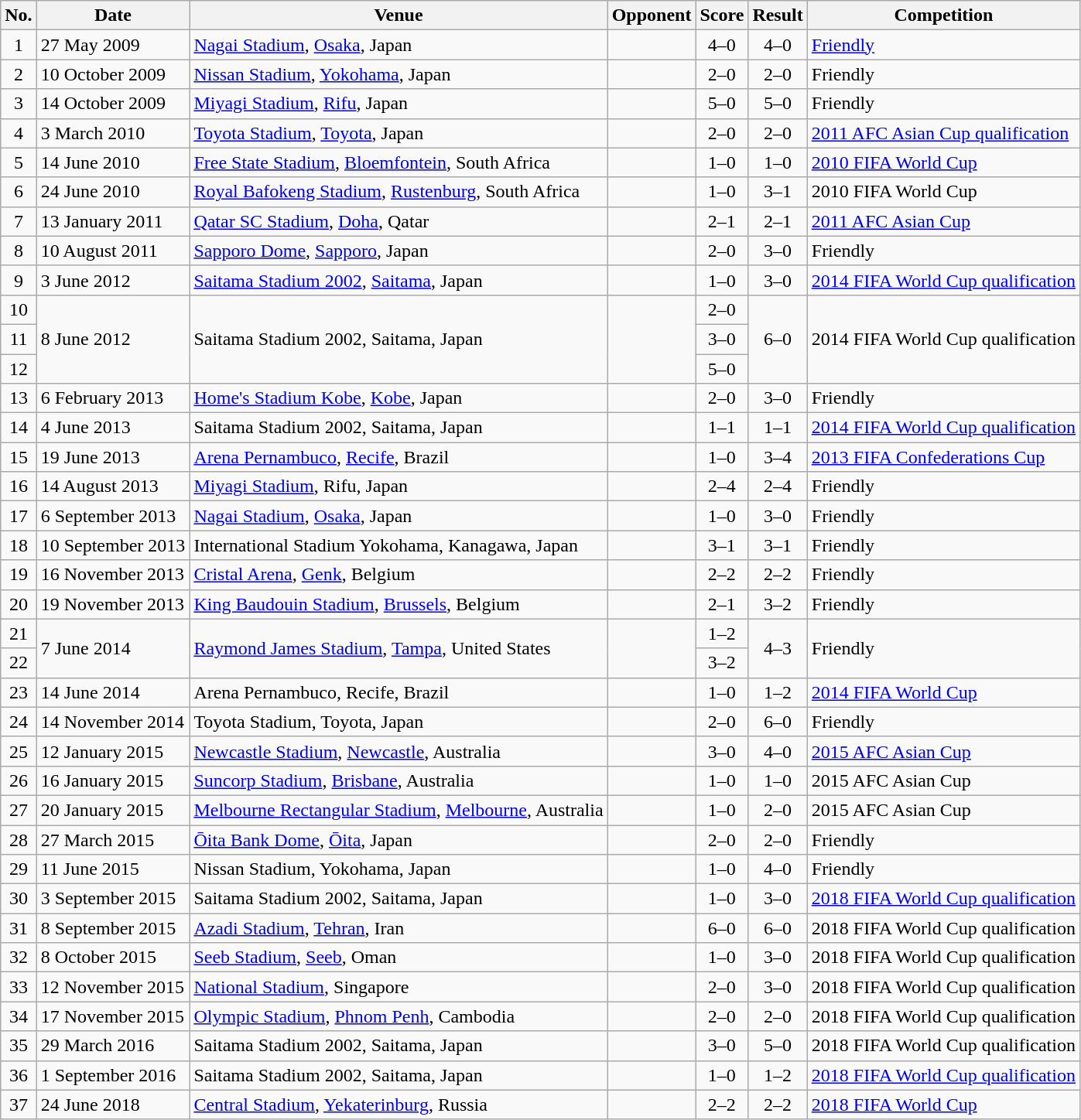<table class="wikitable sortable">
<tr>
<th scope="col">No.</th>
<th scope="col">Date</th>
<th scope="col">Venue</th>
<th scope="col">Opponent</th>
<th scope="col">Score</th>
<th scope="col">Result</th>
<th scope="col">Competition</th>
</tr>
<tr>
<td align="center">1</td>
<td>27 May 2009</td>
<td> <a href='#'>Nagai Stadium</a>, <a href='#'>Osaka</a>, Japan</td>
<td></td>
<td align="center">4–0</td>
<td align="center">4–0</td>
<td><a href='#'>Friendly</a></td>
</tr>
<tr>
<td align="center">2</td>
<td>10 October 2009</td>
<td> <a href='#'>Nissan Stadium</a>, <a href='#'>Yokohama</a>, Japan</td>
<td></td>
<td align="center">2–0</td>
<td align="center">2–0</td>
<td>Friendly</td>
</tr>
<tr>
<td align="center">3</td>
<td>14 October 2009</td>
<td> <a href='#'>Miyagi Stadium</a>, <a href='#'>Rifu</a>, Japan</td>
<td></td>
<td align="center">5–0</td>
<td align="center">5–0</td>
<td>Friendly</td>
</tr>
<tr>
<td align="center">4</td>
<td>3 March 2010</td>
<td> <a href='#'>Toyota Stadium</a>, <a href='#'>Toyota</a>, Japan</td>
<td></td>
<td align="center">2–0</td>
<td align="center">2–0</td>
<td><a href='#'>2011 AFC Asian Cup qualification</a></td>
</tr>
<tr>
<td align="center">5</td>
<td>14 June 2010</td>
<td> <a href='#'>Free State Stadium</a>, <a href='#'>Bloemfontein</a>, South Africa</td>
<td></td>
<td align="center">1–0</td>
<td align="center">1–0</td>
<td><a href='#'>2010 FIFA World Cup</a></td>
</tr>
<tr>
<td align="center">6</td>
<td>24 June 2010</td>
<td> <a href='#'>Royal Bafokeng Stadium</a>, <a href='#'>Rustenburg</a>, South Africa</td>
<td></td>
<td align="center">1–0</td>
<td align="center">3–1</td>
<td>2010 FIFA World Cup</td>
</tr>
<tr>
<td align="center">7</td>
<td>13 January 2011</td>
<td> <a href='#'>Qatar SC Stadium</a>, <a href='#'>Doha</a>, Qatar</td>
<td></td>
<td align="center">2–1</td>
<td align="center">2–1</td>
<td><a href='#'>2011 AFC Asian Cup</a></td>
</tr>
<tr>
<td align="center">8</td>
<td>10 August 2011</td>
<td> <a href='#'>Sapporo Dome</a>, <a href='#'>Sapporo</a>, Japan</td>
<td></td>
<td align="center">2–0</td>
<td align="center">3–0</td>
<td>Friendly</td>
</tr>
<tr>
<td align="center">9</td>
<td>3 June 2012</td>
<td> <a href='#'>Saitama Stadium 2002</a>, <a href='#'>Saitama</a>, Japan</td>
<td></td>
<td align="center">1–0</td>
<td align="center">3–0</td>
<td><a href='#'>2014 FIFA World Cup qualification</a></td>
</tr>
<tr>
<td align="center">10</td>
<td rowspan="3">8 June 2012</td>
<td rowspan="3"> Saitama Stadium 2002, Saitama, Japan</td>
<td rowspan="3"></td>
<td align="center">2–0</td>
<td rowspan="3" style="text-align:center">6–0</td>
<td rowspan="3">2014 FIFA World Cup qualification</td>
</tr>
<tr>
<td align="center">11</td>
<td align="center">3–0</td>
</tr>
<tr>
<td align="center">12</td>
<td align="center">5–0</td>
</tr>
<tr>
<td align="center">13</td>
<td>6 February 2013</td>
<td> <a href='#'>Home's Stadium Kobe</a>, <a href='#'>Kobe</a>, Japan</td>
<td></td>
<td align="center">2–0</td>
<td align="center">3–0</td>
<td>Friendly</td>
</tr>
<tr>
<td align="center">14</td>
<td>4 June 2013</td>
<td> Saitama Stadium 2002, Saitama, Japan</td>
<td></td>
<td align="center">1–1</td>
<td align="center">1–1</td>
<td><a href='#'>2014 FIFA World Cup qualification</a></td>
</tr>
<tr>
<td align="center">15</td>
<td>19 June 2013</td>
<td> <a href='#'>Arena Pernambuco</a>, <a href='#'>Recife</a>, Brazil</td>
<td></td>
<td align="center">1–0</td>
<td align="center">3–4</td>
<td><a href='#'>2013 FIFA Confederations Cup</a></td>
</tr>
<tr>
<td align="center">16</td>
<td>14 August 2013</td>
<td> <a href='#'>Miyagi Stadium</a>, Rifu, Japan</td>
<td></td>
<td align="center">2–4</td>
<td align="center">2–4</td>
<td>Friendly</td>
</tr>
<tr>
<td align="center">17</td>
<td>6 September 2013</td>
<td> <a href='#'>Nagai Stadium</a>, <a href='#'>Osaka</a>, Japan</td>
<td></td>
<td align="center">1–0</td>
<td align="center">3–0</td>
<td>Friendly</td>
</tr>
<tr>
<td align="center">18</td>
<td>10 September 2013</td>
<td> International Stadium Yokohama, Kanagawa, Japan</td>
<td></td>
<td align="center">3–1</td>
<td align="center">3–1</td>
<td>Friendly</td>
</tr>
<tr>
<td align="center">19</td>
<td>16 November 2013</td>
<td> <a href='#'>Cristal Arena</a>, <a href='#'>Genk</a>, Belgium</td>
<td></td>
<td align="center">2–2</td>
<td align="center">2–2</td>
<td>Friendly</td>
</tr>
<tr>
<td align="center">20</td>
<td>19 November 2013</td>
<td> <a href='#'>King Baudouin Stadium</a>, <a href='#'>Brussels</a>, Belgium</td>
<td></td>
<td align="center">2–1</td>
<td align="center">3–2</td>
<td>Friendly</td>
</tr>
<tr>
<td align="center">21</td>
<td rowspan="2">7 June 2014</td>
<td rowspan="2"> <a href='#'>Raymond James Stadium</a>, <a href='#'>Tampa</a>, United States</td>
<td rowspan="2"></td>
<td align="center">1–2</td>
<td rowspan="2" style="text-align:center">4–3</td>
<td rowspan="2">Friendly</td>
</tr>
<tr>
<td align="center">22</td>
<td align="center">3–2</td>
</tr>
<tr>
<td align="center">23</td>
<td>14 June 2014</td>
<td> Arena Pernambuco, Recife, Brazil</td>
<td></td>
<td align="center">1–0</td>
<td align="center">1–2</td>
<td><a href='#'>2014 FIFA World Cup</a></td>
</tr>
<tr>
<td align="center">24</td>
<td>14 November 2014</td>
<td> Toyota Stadium, Toyota, Japan</td>
<td></td>
<td align="center">2–0</td>
<td align="center">6–0</td>
<td>Friendly</td>
</tr>
<tr>
<td align="center">25</td>
<td>12 January 2015</td>
<td> <a href='#'>Newcastle Stadium</a>, <a href='#'>Newcastle</a>, Australia</td>
<td></td>
<td align="center">3–0</td>
<td align="center">4–0</td>
<td><a href='#'>2015 AFC Asian Cup</a></td>
</tr>
<tr>
<td align="center">26</td>
<td>16 January 2015</td>
<td> <a href='#'>Suncorp Stadium</a>, <a href='#'>Brisbane</a>, Australia</td>
<td></td>
<td align="center">1–0</td>
<td align="center">1–0</td>
<td>2015 AFC Asian Cup</td>
</tr>
<tr>
<td align="center">27</td>
<td>20 January 2015</td>
<td> <a href='#'>Melbourne Rectangular Stadium</a>, <a href='#'>Melbourne</a>, Australia</td>
<td></td>
<td align="center">1–0</td>
<td align="center">2–0</td>
<td>2015 AFC Asian Cup</td>
</tr>
<tr>
<td align="center">28</td>
<td>27 March 2015</td>
<td> <a href='#'>Ōita Bank Dome</a>, <a href='#'>Ōita</a>, Japan</td>
<td></td>
<td align="center">2–0</td>
<td align="center">2–0</td>
<td>Friendly</td>
</tr>
<tr>
<td align="center">29</td>
<td>11 June 2015</td>
<td> Nissan Stadium, Yokohama, Japan</td>
<td></td>
<td align="center">1–0</td>
<td align="center">4–0</td>
<td>Friendly</td>
</tr>
<tr>
<td align="center">30</td>
<td>3 September 2015</td>
<td> Saitama Stadium 2002, Saitama, Japan</td>
<td></td>
<td align="center">1–0</td>
<td align="center">3–0</td>
<td><a href='#'>2018 FIFA World Cup qualification</a></td>
</tr>
<tr>
<td align="center">31</td>
<td>8 September 2015</td>
<td> <a href='#'>Azadi Stadium</a>, <a href='#'>Tehran</a>, Iran</td>
<td></td>
<td align="center">6–0</td>
<td align="center">6–0</td>
<td>2018 FIFA World Cup qualification</td>
</tr>
<tr>
<td align="center">32</td>
<td>8 October 2015</td>
<td> <a href='#'>Seeb Stadium</a>, <a href='#'>Seeb</a>, Oman</td>
<td></td>
<td align="center">1–0</td>
<td align="center">3–0</td>
<td>2018 FIFA World Cup qualification</td>
</tr>
<tr>
<td align="center">33</td>
<td>12 November 2015</td>
<td> <a href='#'>National Stadium</a>, Singapore</td>
<td></td>
<td align="center">2–0</td>
<td align="center">3–0</td>
<td>2018 FIFA World Cup qualification</td>
</tr>
<tr>
<td align="center">34</td>
<td>17 November 2015</td>
<td> <a href='#'>Olympic Stadium</a>, <a href='#'>Phnom Penh</a>, Cambodia</td>
<td></td>
<td align="center">2–0</td>
<td align="center">2–0</td>
<td>2018 FIFA World Cup qualification</td>
</tr>
<tr>
<td align="center">35</td>
<td>29 March 2016</td>
<td> Saitama Stadium 2002, Saitama, Japan</td>
<td></td>
<td align="center">3–0</td>
<td align="center">5–0</td>
<td>2018 FIFA World Cup qualification</td>
</tr>
<tr>
<td align="center">36</td>
<td>1 September 2016</td>
<td> Saitama Stadium 2002, Saitama, Japan</td>
<td></td>
<td align="center">1–0</td>
<td align="center">1–2</td>
<td><a href='#'>2018 FIFA World Cup qualification</a></td>
</tr>
<tr>
<td align="center">37</td>
<td>24 June 2018</td>
<td> <a href='#'>Central Stadium</a>, <a href='#'>Yekaterinburg</a>, Russia</td>
<td></td>
<td align="center">2–2</td>
<td align="center">2–2</td>
<td><a href='#'>2018 FIFA World Cup</a></td>
</tr>
</table>
